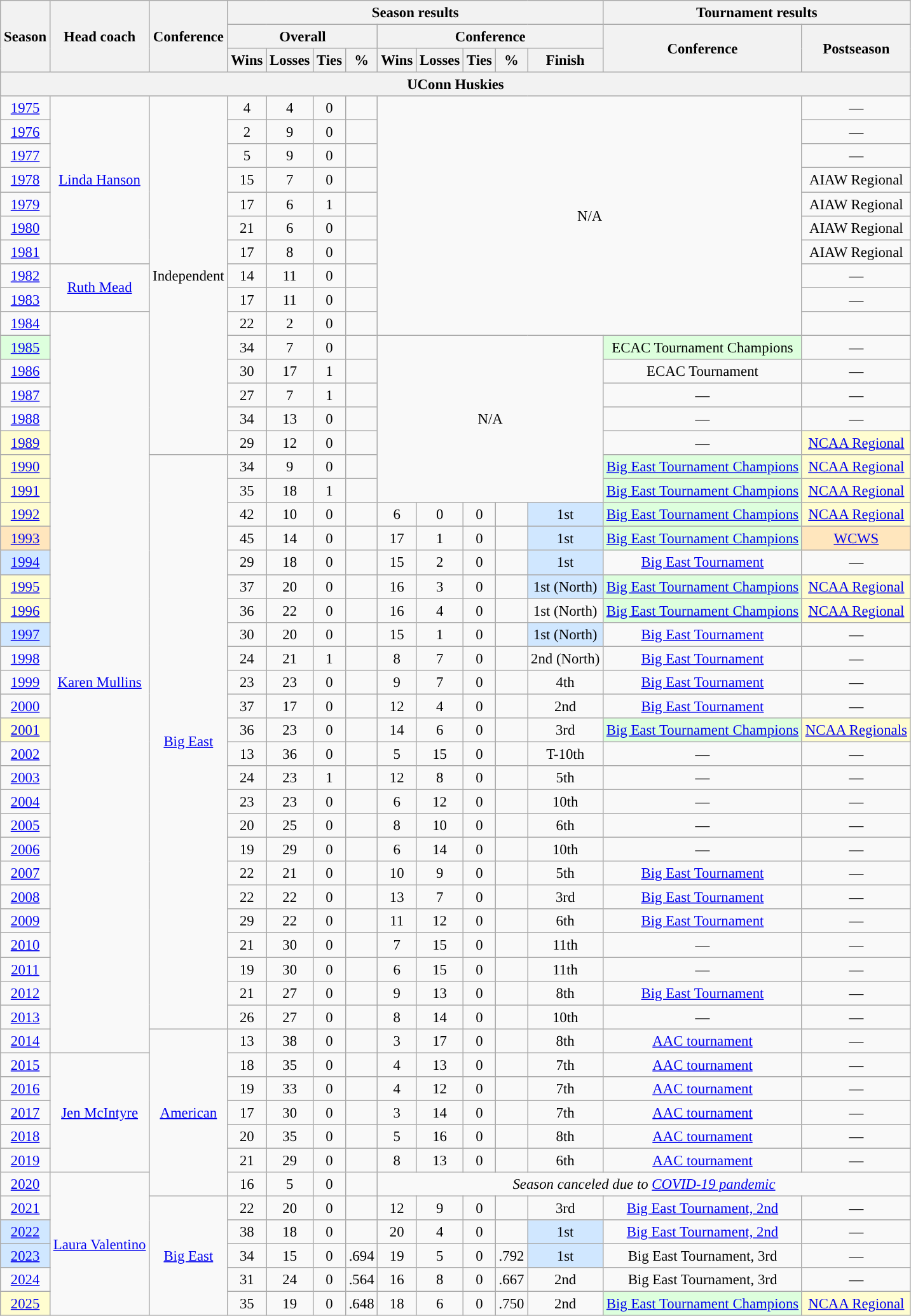<table class="wikitable" style="font-size: 95%; text-align:center;">
<tr>
<th rowspan=3>Season</th>
<th rowspan=3>Head coach</th>
<th rowspan=3>Conference</th>
<th colspan=9>Season results</th>
<th colspan=2>Tournament results</th>
</tr>
<tr>
<th colspan=4>Overall</th>
<th colspan=5>Conference</th>
<th rowspan=2>Conference</th>
<th rowspan=2>Postseason</th>
</tr>
<tr>
<th>Wins</th>
<th>Losses</th>
<th>Ties</th>
<th>%</th>
<th>Wins</th>
<th>Losses</th>
<th>Ties</th>
<th>%</th>
<th>Finish</th>
</tr>
<tr>
<th colspan=14>UConn Huskies</th>
</tr>
<tr>
<td><a href='#'>1975</a></td>
<td rowspan=7><a href='#'>Linda Hanson</a></td>
<td rowspan=15>Independent</td>
<td>4</td>
<td>4</td>
<td>0</td>
<td></td>
<td rowspan=10 colspan=6>N/A</td>
<td>—</td>
</tr>
<tr>
<td><a href='#'>1976</a></td>
<td>2</td>
<td>9</td>
<td>0</td>
<td></td>
<td>—</td>
</tr>
<tr>
<td><a href='#'>1977</a></td>
<td>5</td>
<td>9</td>
<td>0</td>
<td></td>
<td>—</td>
</tr>
<tr>
<td><a href='#'>1978</a></td>
<td>15</td>
<td>7</td>
<td>0</td>
<td></td>
<td>AIAW Regional</td>
</tr>
<tr>
<td><a href='#'>1979</a></td>
<td>17</td>
<td>6</td>
<td>1</td>
<td></td>
<td>AIAW Regional</td>
</tr>
<tr>
<td><a href='#'>1980</a></td>
<td>21</td>
<td>6</td>
<td>0</td>
<td></td>
<td>AIAW Regional</td>
</tr>
<tr>
<td><a href='#'>1981</a></td>
<td>17</td>
<td>8</td>
<td>0</td>
<td></td>
<td>AIAW Regional</td>
</tr>
<tr>
<td><a href='#'>1982</a></td>
<td rowspan=2><a href='#'>Ruth Mead</a></td>
<td>14</td>
<td>11</td>
<td>0</td>
<td></td>
<td>—</td>
</tr>
<tr>
<td><a href='#'>1983</a></td>
<td>17</td>
<td>11</td>
<td>0</td>
<td></td>
<td>—</td>
</tr>
<tr>
<td><a href='#'>1984</a></td>
<td rowspan=31><a href='#'>Karen Mullins</a></td>
<td>22</td>
<td>2</td>
<td>0</td>
<td></td>
</tr>
<tr>
<td bgcolor="#DDFFDD"><a href='#'>1985</a></td>
<td>34</td>
<td>7</td>
<td>0</td>
<td></td>
<td rowspan=7 colspan=5>N/A</td>
<td bgcolor="#DDFFDD">ECAC Tournament Champions</td>
<td>—</td>
</tr>
<tr>
<td><a href='#'>1986</a></td>
<td>30</td>
<td>17</td>
<td>1</td>
<td></td>
<td>ECAC Tournament</td>
<td>—</td>
</tr>
<tr>
<td><a href='#'>1987</a></td>
<td>27</td>
<td>7</td>
<td>1</td>
<td></td>
<td>—</td>
<td>—</td>
</tr>
<tr>
<td><a href='#'>1988</a></td>
<td>34</td>
<td>13</td>
<td>0</td>
<td></td>
<td>—</td>
<td>—</td>
</tr>
<tr>
<td bgcolor="#FFFDD0"><a href='#'>1989</a></td>
<td>29</td>
<td>12</td>
<td>0</td>
<td></td>
<td>—</td>
<td bgcolor="#FFFDD0"><a href='#'>NCAA Regional</a></td>
</tr>
<tr>
<td bgcolor="#FFFDD0"><a href='#'>1990</a></td>
<td rowspan=24><a href='#'>Big East</a></td>
<td>34</td>
<td>9</td>
<td>0</td>
<td></td>
<td bgcolor="#DDFFDD"><a href='#'>Big East Tournament Champions</a></td>
<td bgcolor="#FFFDD0"><a href='#'>NCAA Regional</a></td>
</tr>
<tr>
<td bgcolor="#FFFDD0"><a href='#'>1991</a></td>
<td>35</td>
<td>18</td>
<td>1</td>
<td></td>
<td bgcolor="#DDFFDD"><a href='#'>Big East Tournament Champions</a></td>
<td bgcolor="#FFFDD0"><a href='#'>NCAA Regional</a></td>
</tr>
<tr>
<td bgcolor="#FFFDD0"><a href='#'>1992</a></td>
<td>42</td>
<td>10</td>
<td>0</td>
<td></td>
<td>6</td>
<td>0</td>
<td>0</td>
<td></td>
<td bgcolor="#D0E7FF">1st</td>
<td bgcolor="#DDFFDD"><a href='#'>Big East Tournament Champions</a></td>
<td bgcolor="#FFFDD0"><a href='#'>NCAA Regional</a></td>
</tr>
<tr>
<td bgcolor="#FFE6BD"><a href='#'>1993</a></td>
<td>45</td>
<td>14</td>
<td>0</td>
<td></td>
<td>17</td>
<td>1</td>
<td>0</td>
<td></td>
<td bgcolor="#D0E7FF">1st</td>
<td bgcolor="#DDFFDD"><a href='#'>Big East Tournament Champions</a></td>
<td bgcolor="#FFE6BD"><a href='#'>WCWS</a></td>
</tr>
<tr>
<td bgcolor="#D0E7FF"><a href='#'>1994</a></td>
<td>29</td>
<td>18</td>
<td>0</td>
<td></td>
<td>15</td>
<td>2</td>
<td>0</td>
<td></td>
<td bgcolor="#D0E7FF">1st</td>
<td><a href='#'>Big East Tournament</a></td>
<td>—</td>
</tr>
<tr>
<td bgcolor="#FFFDD0"><a href='#'>1995</a></td>
<td>37</td>
<td>20</td>
<td>0</td>
<td></td>
<td>16</td>
<td>3</td>
<td>0</td>
<td></td>
<td bgcolor="#D0E7FF">1st (North)</td>
<td bgcolor="#DDFFDD"><a href='#'>Big East Tournament Champions</a></td>
<td bgcolor="#FFFDD0"><a href='#'>NCAA Regional</a></td>
</tr>
<tr>
<td bgcolor="#FFFDD0"><a href='#'>1996</a></td>
<td>36</td>
<td>22</td>
<td>0</td>
<td></td>
<td>16</td>
<td>4</td>
<td>0</td>
<td></td>
<td>1st (North)</td>
<td bgcolor="#DDFFDD"><a href='#'>Big East Tournament Champions</a></td>
<td bgcolor="#FFFDD0"><a href='#'>NCAA Regional</a></td>
</tr>
<tr>
<td bgcolor="#D0E7FF"><a href='#'>1997</a></td>
<td>30</td>
<td>20</td>
<td>0</td>
<td></td>
<td>15</td>
<td>1</td>
<td>0</td>
<td></td>
<td bgcolor="#D0E7FF">1st (North)</td>
<td><a href='#'>Big East Tournament</a></td>
<td>—</td>
</tr>
<tr>
<td><a href='#'>1998</a></td>
<td>24</td>
<td>21</td>
<td>1</td>
<td></td>
<td>8</td>
<td>7</td>
<td>0</td>
<td></td>
<td>2nd (North)</td>
<td><a href='#'>Big East Tournament</a></td>
<td>—</td>
</tr>
<tr>
<td><a href='#'>1999</a></td>
<td>23</td>
<td>23</td>
<td>0</td>
<td></td>
<td>9</td>
<td>7</td>
<td>0</td>
<td></td>
<td>4th</td>
<td><a href='#'>Big East Tournament</a></td>
<td>—</td>
</tr>
<tr>
<td><a href='#'>2000</a></td>
<td>37</td>
<td>17</td>
<td>0</td>
<td></td>
<td>12</td>
<td>4</td>
<td>0</td>
<td></td>
<td>2nd</td>
<td><a href='#'>Big East Tournament</a></td>
<td>—</td>
</tr>
<tr>
<td bgcolor="#FFFDD0"><a href='#'>2001</a></td>
<td>36</td>
<td>23</td>
<td>0</td>
<td></td>
<td>14</td>
<td>6</td>
<td>0</td>
<td></td>
<td>3rd</td>
<td bgcolor="#DDFFDD"><a href='#'>Big East Tournament Champions</a></td>
<td bgcolor="#FFFDD0"><a href='#'>NCAA Regionals</a></td>
</tr>
<tr>
<td><a href='#'>2002</a></td>
<td>13</td>
<td>36</td>
<td>0</td>
<td></td>
<td>5</td>
<td>15</td>
<td>0</td>
<td></td>
<td>T-10th</td>
<td>—</td>
<td>—</td>
</tr>
<tr>
<td><a href='#'>2003</a></td>
<td>24</td>
<td>23</td>
<td>1</td>
<td></td>
<td>12</td>
<td>8</td>
<td>0</td>
<td></td>
<td>5th</td>
<td>—</td>
<td>—</td>
</tr>
<tr>
<td><a href='#'>2004</a></td>
<td>23</td>
<td>23</td>
<td>0</td>
<td></td>
<td>6</td>
<td>12</td>
<td>0</td>
<td></td>
<td>10th</td>
<td>—</td>
<td>—</td>
</tr>
<tr>
<td><a href='#'>2005</a></td>
<td>20</td>
<td>25</td>
<td>0</td>
<td></td>
<td>8</td>
<td>10</td>
<td>0</td>
<td></td>
<td>6th</td>
<td>—</td>
<td>—</td>
</tr>
<tr>
<td><a href='#'>2006</a></td>
<td>19</td>
<td>29</td>
<td>0</td>
<td></td>
<td>6</td>
<td>14</td>
<td>0</td>
<td></td>
<td>10th</td>
<td>—</td>
<td>—</td>
</tr>
<tr>
<td><a href='#'>2007</a></td>
<td>22</td>
<td>21</td>
<td>0</td>
<td></td>
<td>10</td>
<td>9</td>
<td>0</td>
<td></td>
<td>5th</td>
<td><a href='#'>Big East Tournament</a></td>
<td>—</td>
</tr>
<tr>
<td><a href='#'>2008</a></td>
<td>22</td>
<td>22</td>
<td>0</td>
<td></td>
<td>13</td>
<td>7</td>
<td>0</td>
<td></td>
<td>3rd</td>
<td><a href='#'>Big East Tournament</a></td>
<td>—</td>
</tr>
<tr>
<td><a href='#'>2009</a></td>
<td>29</td>
<td>22</td>
<td>0</td>
<td></td>
<td>11</td>
<td>12</td>
<td>0</td>
<td></td>
<td>6th</td>
<td><a href='#'>Big East Tournament</a></td>
<td>—</td>
</tr>
<tr>
<td><a href='#'>2010</a></td>
<td>21</td>
<td>30</td>
<td>0</td>
<td></td>
<td>7</td>
<td>15</td>
<td>0</td>
<td></td>
<td>11th</td>
<td>—</td>
<td>—</td>
</tr>
<tr>
<td><a href='#'>2011</a></td>
<td>19</td>
<td>30</td>
<td>0</td>
<td></td>
<td>6</td>
<td>15</td>
<td>0</td>
<td></td>
<td>11th</td>
<td>—</td>
<td>—</td>
</tr>
<tr>
<td><a href='#'>2012</a></td>
<td>21</td>
<td>27</td>
<td>0</td>
<td></td>
<td>9</td>
<td>13</td>
<td>0</td>
<td></td>
<td>8th</td>
<td><a href='#'>Big East Tournament</a></td>
<td>—</td>
</tr>
<tr>
<td><a href='#'>2013</a></td>
<td>26</td>
<td>27</td>
<td>0</td>
<td></td>
<td>8</td>
<td>14</td>
<td>0</td>
<td></td>
<td>10th</td>
<td>—</td>
<td>—</td>
</tr>
<tr>
<td><a href='#'>2014</a></td>
<td rowspan=7><a href='#'>American</a></td>
<td>13</td>
<td>38</td>
<td>0</td>
<td></td>
<td>3</td>
<td>17</td>
<td>0</td>
<td></td>
<td>8th</td>
<td><a href='#'>AAC tournament</a></td>
<td>—</td>
</tr>
<tr>
<td><a href='#'>2015</a></td>
<td rowspan=5><a href='#'>Jen McIntyre</a></td>
<td>18</td>
<td>35</td>
<td>0</td>
<td></td>
<td>4</td>
<td>13</td>
<td>0</td>
<td></td>
<td>7th</td>
<td><a href='#'>AAC tournament</a></td>
<td>—</td>
</tr>
<tr>
<td><a href='#'>2016</a></td>
<td>19</td>
<td>33</td>
<td>0</td>
<td></td>
<td>4</td>
<td>12</td>
<td>0</td>
<td></td>
<td>7th</td>
<td><a href='#'>AAC tournament</a></td>
<td>—</td>
</tr>
<tr>
<td><a href='#'>2017</a></td>
<td>17</td>
<td>30</td>
<td>0</td>
<td></td>
<td>3</td>
<td>14</td>
<td>0</td>
<td></td>
<td>7th</td>
<td><a href='#'>AAC tournament</a></td>
<td>—</td>
</tr>
<tr>
<td><a href='#'>2018</a></td>
<td>20</td>
<td>35</td>
<td>0</td>
<td></td>
<td>5</td>
<td>16</td>
<td>0</td>
<td></td>
<td>8th</td>
<td><a href='#'>AAC tournament</a></td>
<td>—</td>
</tr>
<tr>
<td><a href='#'>2019</a></td>
<td>21</td>
<td>29</td>
<td>0</td>
<td></td>
<td>8</td>
<td>13</td>
<td>0</td>
<td></td>
<td>6th</td>
<td><a href='#'>AAC tournament</a></td>
<td>—</td>
</tr>
<tr>
<td><a href='#'>2020</a></td>
<td rowspan="6"><a href='#'>Laura Valentino</a></td>
<td>16</td>
<td>5</td>
<td>0</td>
<td></td>
<td colspan=7><em>Season canceled due to <a href='#'>COVID-19 pandemic</a></em></td>
</tr>
<tr>
<td><a href='#'>2021</a></td>
<td rowspan="5"><a href='#'>Big East</a></td>
<td>22</td>
<td>20</td>
<td>0</td>
<td></td>
<td>12</td>
<td>9</td>
<td>0</td>
<td></td>
<td>3rd</td>
<td><a href='#'>Big East Tournament, 2nd</a></td>
<td>—</td>
</tr>
<tr>
<td bgcolor="#D0E7FF"><a href='#'>2022</a></td>
<td>38</td>
<td>18</td>
<td>0</td>
<td></td>
<td>20</td>
<td>4</td>
<td>0</td>
<td></td>
<td bgcolor="#D0E7FF">1st</td>
<td><a href='#'>Big East Tournament, 2nd</a></td>
<td>—</td>
</tr>
<tr>
<td bgcolor="#D0E7FF"><a href='#'>2023</a></td>
<td>34</td>
<td>15</td>
<td>0</td>
<td>.694</td>
<td>19</td>
<td>5</td>
<td>0</td>
<td>.792</td>
<td bgcolor="#D0E7FF">1st</td>
<td>Big East Tournament, 3rd</td>
<td>—</td>
</tr>
<tr>
<td><a href='#'>2024</a></td>
<td>31</td>
<td>24</td>
<td>0</td>
<td>.564</td>
<td>16</td>
<td>8</td>
<td>0</td>
<td>.667</td>
<td>2nd</td>
<td>Big East Tournament, 3rd</td>
<td>—</td>
</tr>
<tr>
<td bgcolor="#FFFDD0"><a href='#'>2025</a></td>
<td>35</td>
<td>19</td>
<td>0</td>
<td>.648</td>
<td>18</td>
<td>6</td>
<td>0</td>
<td>.750</td>
<td>2nd</td>
<td bgcolor="#DDFFDD"><a href='#'>Big East Tournament Champions</a></td>
<td bgcolor="#FFFDD0"><a href='#'>NCAA Regional</a></td>
</tr>
</table>
